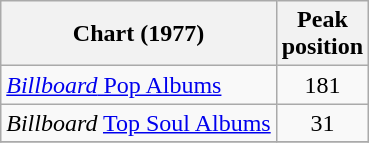<table class="wikitable">
<tr>
<th>Chart (1977)</th>
<th>Peak<br>position</th>
</tr>
<tr>
<td><a href='#'><em>Billboard</em> Pop Albums</a></td>
<td align=center>181</td>
</tr>
<tr>
<td><em>Billboard</em> <a href='#'>Top Soul Albums</a></td>
<td align=center>31</td>
</tr>
<tr>
</tr>
</table>
